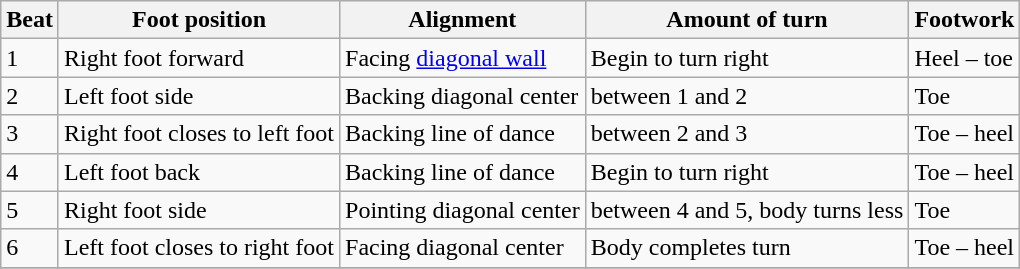<table class="wikitable">
<tr>
<th>Beat</th>
<th>Foot position</th>
<th>Alignment</th>
<th>Amount of turn</th>
<th>Footwork</th>
</tr>
<tr>
<td>1</td>
<td>Right foot forward</td>
<td>Facing <a href='#'>diagonal wall</a></td>
<td>Begin to turn right</td>
<td>Heel – toe</td>
</tr>
<tr>
<td>2</td>
<td>Left foot side</td>
<td>Backing diagonal center</td>
<td> between 1 and 2</td>
<td>Toe</td>
</tr>
<tr>
<td>3</td>
<td>Right foot closes to left foot</td>
<td>Backing line of dance</td>
<td> between 2 and 3</td>
<td>Toe – heel</td>
</tr>
<tr>
<td>4</td>
<td>Left foot back</td>
<td>Backing line of dance</td>
<td>Begin to turn right</td>
<td>Toe – heel</td>
</tr>
<tr>
<td>5</td>
<td>Right foot side</td>
<td>Pointing diagonal center</td>
<td> between 4 and 5, body turns less</td>
<td>Toe</td>
</tr>
<tr>
<td>6</td>
<td>Left foot closes to right foot</td>
<td>Facing diagonal center</td>
<td>Body completes turn</td>
<td>Toe – heel</td>
</tr>
<tr>
</tr>
</table>
